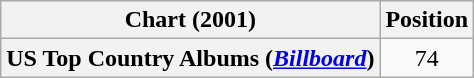<table class="wikitable plainrowheaders" style="text-align:center">
<tr>
<th scope="col">Chart (2001)</th>
<th scope="col">Position</th>
</tr>
<tr>
<th scope="row">US Top Country Albums (<em><a href='#'>Billboard</a></em>)</th>
<td>74</td>
</tr>
</table>
